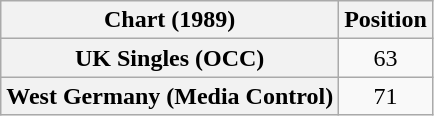<table class="wikitable plainrowheaders">
<tr>
<th>Chart (1989)</th>
<th>Position</th>
</tr>
<tr>
<th scope="row">UK Singles (OCC)</th>
<td align="center">63</td>
</tr>
<tr>
<th scope="row">West Germany (Media Control)</th>
<td align="center">71</td>
</tr>
</table>
